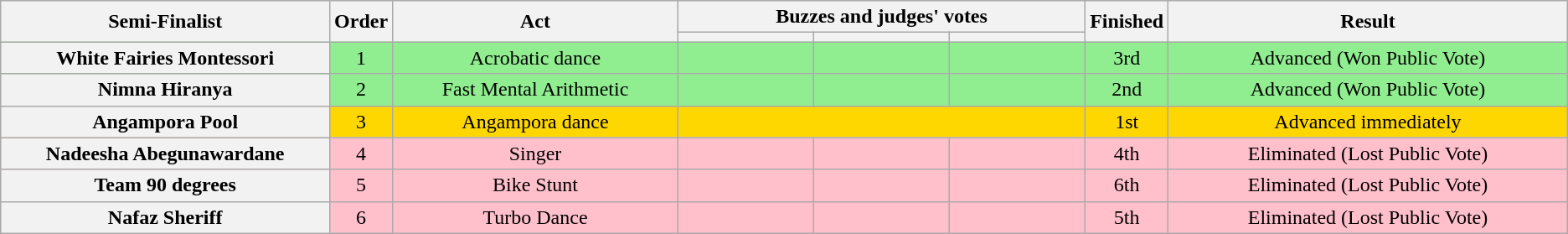<table class="wikitable plainrowheaders sortable" style="text-align:center;">
<tr>
<th scope="col" rowspan="2" class="unsortable" style="width:18em;">Semi-Finalist</th>
<th scope="col" rowspan="2" style="width:1em;">Order</th>
<th scope="col" rowspan="2" class="unsortable" style="width:16em;">Act</th>
<th scope="col" colspan="3" class="unsortable" style="width:24em;">Buzzes and judges' votes</th>
<th scope="col" rowspan="2" style="width:0.25em;">Finished</th>
<th scope="col" rowspan="2" style="width:23em;">Result</th>
</tr>
<tr>
<th scope="col" style="width:6em;"></th>
<th scope="col" style="width:6em;"></th>
<th scope="col" style="width:6em;"></th>
</tr>
<tr bgcolor=lightgreen>
<th scope="row">White Fairies Montessori</th>
<td>1</td>
<td>Acrobatic dance</td>
<td></td>
<td></td>
<td></td>
<td>3rd</td>
<td>Advanced (Won Public Vote)</td>
</tr>
<tr bgcolor=lightgreen>
<th scope="row">Nimna Hiranya</th>
<td>2</td>
<td>Fast Mental Arithmetic</td>
<td></td>
<td></td>
<td></td>
<td>2nd</td>
<td>Advanced (Won Public Vote)</td>
</tr>
<tr bgcolor=gold>
<th scope="row">Angampora Pool  </th>
<td>3</td>
<td>Angampora dance</td>
<td colspan="3"></td>
<td>1st</td>
<td>Advanced immediately</td>
</tr>
<tr bgcolor=pink>
<th scope="row">Nadeesha Abegunawardane</th>
<td>4</td>
<td>Singer</td>
<td></td>
<td></td>
<td></td>
<td>4th</td>
<td>Eliminated (Lost Public Vote)</td>
</tr>
<tr bgcolor=pink>
<th scope="row">Team 90 degrees</th>
<td>5</td>
<td>Bike Stunt</td>
<td></td>
<td></td>
<td></td>
<td>6th</td>
<td>Eliminated (Lost Public Vote)</td>
</tr>
<tr bgcolor=pink>
<th scope="row">Nafaz Sheriff</th>
<td>6</td>
<td>Turbo Dance</td>
<td></td>
<td></td>
<td></td>
<td>5th</td>
<td>Eliminated (Lost Public Vote)</td>
</tr>
</table>
